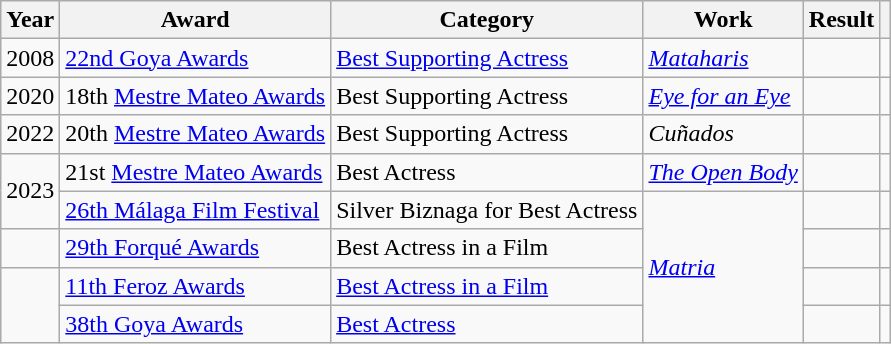<table class="wikitable sortable plainrowheaders">
<tr>
<th>Year</th>
<th>Award</th>
<th>Category</th>
<th>Work</th>
<th>Result</th>
<th scope="col" class="unsortable"></th>
</tr>
<tr>
<td align = "center">2008</td>
<td><a href='#'>22nd Goya Awards</a></td>
<td><a href='#'>Best Supporting Actress</a></td>
<td><em><a href='#'>Mataharis</a></em></td>
<td></td>
<td align = "center"></td>
</tr>
<tr>
<td align = "center">2020</td>
<td>18th <a href='#'>Mestre Mateo Awards</a></td>
<td>Best Supporting Actress</td>
<td><em><a href='#'>Eye for an Eye</a></em></td>
<td></td>
<td align = "center "></td>
</tr>
<tr>
<td align = "center">2022</td>
<td>20th <a href='#'>Mestre Mateo Awards</a></td>
<td>Best Supporting Actress</td>
<td><em>Cuñados</em></td>
<td></td>
<td align = "center"></td>
</tr>
<tr>
<td rowspan = "2" align = "center">2023</td>
<td>21st <a href='#'>Mestre Mateo Awards</a></td>
<td>Best Actress</td>
<td><em><a href='#'>The Open Body</a></em></td>
<td></td>
<td align = "center"></td>
</tr>
<tr>
<td><a href='#'>26th Málaga Film Festival</a></td>
<td>Silver Biznaga for Best Actress</td>
<td rowspan = "5"><em><a href='#'>Matria</a></em></td>
<td></td>
<td align = "center"></td>
</tr>
<tr>
<td></td>
<td><a href='#'>29th Forqué Awards</a></td>
<td>Best Actress in a Film</td>
<td></td>
<td></td>
</tr>
<tr>
<td rowspan = "2"></td>
<td><a href='#'>11th Feroz Awards</a></td>
<td><a href='#'>Best Actress in a Film</a></td>
<td></td>
<td></td>
</tr>
<tr>
<td><a href='#'>38th Goya Awards</a></td>
<td><a href='#'>Best Actress</a></td>
<td></td>
<td></td>
</tr>
</table>
